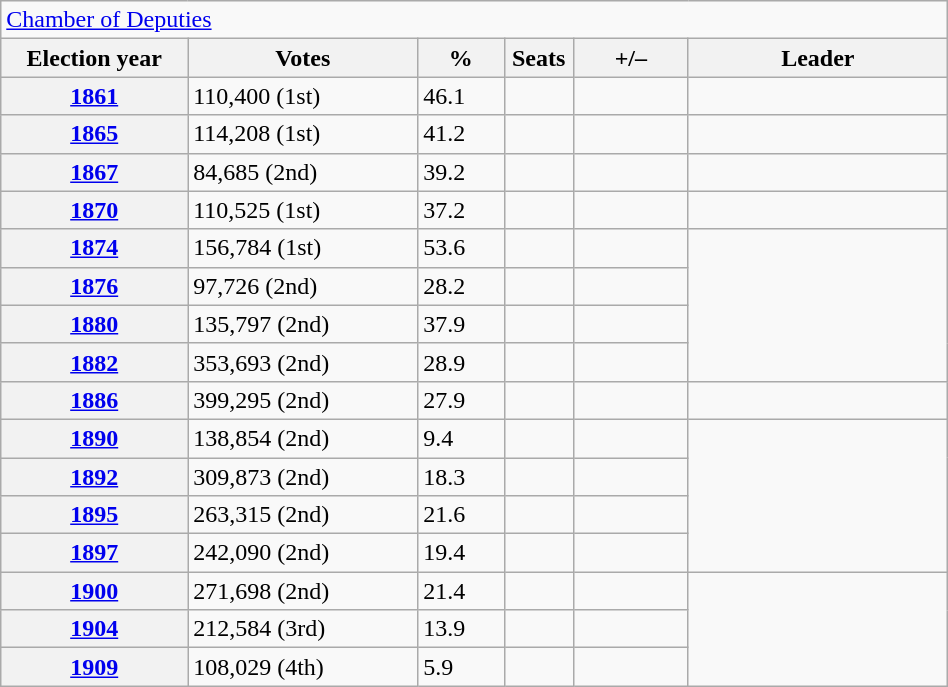<table class=wikitable style="width:50%; border:1px #AAAAFF solid">
<tr>
<td colspan=6><a href='#'>Chamber of Deputies</a></td>
</tr>
<tr>
<th width=13%>Election year</th>
<th width=16%>Votes</th>
<th width=6%>%</th>
<th width=1%>Seats</th>
<th width=8%>+/–</th>
<th width=18%>Leader</th>
</tr>
<tr>
<th><a href='#'>1861</a></th>
<td>110,400 (1st)</td>
<td>46.1</td>
<td></td>
<td></td>
<td></td>
</tr>
<tr>
<th><a href='#'>1865</a></th>
<td>114,208 (1st)</td>
<td>41.2</td>
<td></td>
<td></td>
<td></td>
</tr>
<tr>
<th><a href='#'>1867</a></th>
<td>84,685 (2nd)</td>
<td>39.2</td>
<td></td>
<td></td>
<td></td>
</tr>
<tr>
<th><a href='#'>1870</a></th>
<td>110,525 (1st)</td>
<td>37.2</td>
<td></td>
<td></td>
<td></td>
</tr>
<tr>
<th><a href='#'>1874</a></th>
<td>156,784  (1st)</td>
<td>53.6</td>
<td></td>
<td></td>
<td rowspan=4></td>
</tr>
<tr>
<th><a href='#'>1876</a></th>
<td>97,726 (2nd)</td>
<td>28.2</td>
<td></td>
<td></td>
</tr>
<tr>
<th><a href='#'>1880</a></th>
<td>135,797 (2nd)</td>
<td>37.9</td>
<td></td>
<td></td>
</tr>
<tr>
<th><a href='#'>1882</a></th>
<td>353,693 (2nd)</td>
<td>28.9</td>
<td></td>
<td></td>
</tr>
<tr>
<th><a href='#'>1886</a></th>
<td>399,295 (2nd)</td>
<td>27.9</td>
<td></td>
<td></td>
<td></td>
</tr>
<tr>
<th><a href='#'>1890</a></th>
<td>138,854 (2nd)</td>
<td>9.4</td>
<td></td>
<td></td>
<td rowspan=4></td>
</tr>
<tr>
<th><a href='#'>1892</a></th>
<td>309,873 (2nd)</td>
<td>18.3</td>
<td></td>
<td></td>
</tr>
<tr>
<th><a href='#'>1895</a></th>
<td>263,315 (2nd)</td>
<td>21.6</td>
<td></td>
<td></td>
</tr>
<tr>
<th><a href='#'>1897</a></th>
<td>242,090 (2nd)</td>
<td>19.4</td>
<td></td>
<td></td>
</tr>
<tr>
<th><a href='#'>1900</a></th>
<td>271,698 (2nd)</td>
<td>21.4</td>
<td></td>
<td></td>
<td rowspan=3></td>
</tr>
<tr>
<th><a href='#'>1904</a></th>
<td>212,584 (3rd)</td>
<td>13.9</td>
<td></td>
<td></td>
</tr>
<tr>
<th><a href='#'>1909</a></th>
<td>108,029 (4th)</td>
<td>5.9</td>
<td></td>
<td></td>
</tr>
</table>
